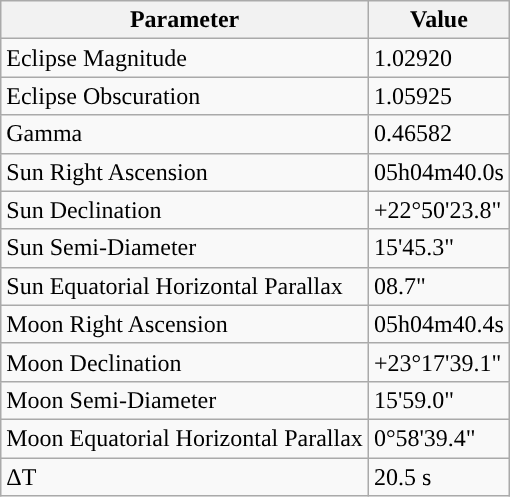<table class="wikitable">
<tr>
<th>Parameter</th>
<th>Value</th>
</tr>
<tr>
<td>Eclipse Magnitude</td>
<td>1.02920</td>
</tr>
<tr>
<td>Eclipse Obscuration</td>
<td>1.05925</td>
</tr>
<tr>
<td>Gamma</td>
<td>0.46582</td>
</tr>
<tr>
<td>Sun Right Ascension</td>
<td>05h04m40.0s</td>
</tr>
<tr>
<td>Sun Declination</td>
<td>+22°50'23.8"</td>
</tr>
<tr>
<td>Sun Semi-Diameter</td>
<td>15'45.3"</td>
</tr>
<tr>
<td>Sun Equatorial Horizontal Parallax</td>
<td>08.7"</td>
</tr>
<tr>
<td>Moon Right Ascension</td>
<td>05h04m40.4s</td>
</tr>
<tr>
<td>Moon Declination</td>
<td>+23°17'39.1"</td>
</tr>
<tr>
<td>Moon Semi-Diameter</td>
<td>15'59.0"</td>
</tr>
<tr>
<td>Moon Equatorial Horizontal Parallax</td>
<td>0°58'39.4"</td>
</tr>
<tr>
<td>ΔT</td>
<td>20.5 s</td>
</tr>
</table>
